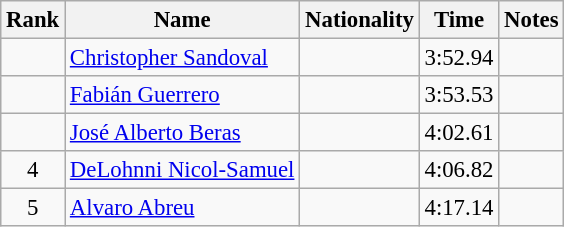<table class="wikitable sortable" style="text-align:center;font-size:95%">
<tr>
<th>Rank</th>
<th>Name</th>
<th>Nationality</th>
<th>Time</th>
<th>Notes</th>
</tr>
<tr>
<td></td>
<td align=left><a href='#'>Christopher Sandoval</a></td>
<td align=left></td>
<td>3:52.94</td>
<td></td>
</tr>
<tr>
<td></td>
<td align=left><a href='#'>Fabián Guerrero</a></td>
<td align=left></td>
<td>3:53.53</td>
<td></td>
</tr>
<tr>
<td></td>
<td align=left><a href='#'>José Alberto Beras</a></td>
<td align=left></td>
<td>4:02.61</td>
<td></td>
</tr>
<tr>
<td>4</td>
<td align=left><a href='#'>DeLohnni Nicol-Samuel</a></td>
<td align=left></td>
<td>4:06.82</td>
<td></td>
</tr>
<tr>
<td>5</td>
<td align=left><a href='#'>Alvaro Abreu</a></td>
<td align=left></td>
<td>4:17.14</td>
<td></td>
</tr>
</table>
